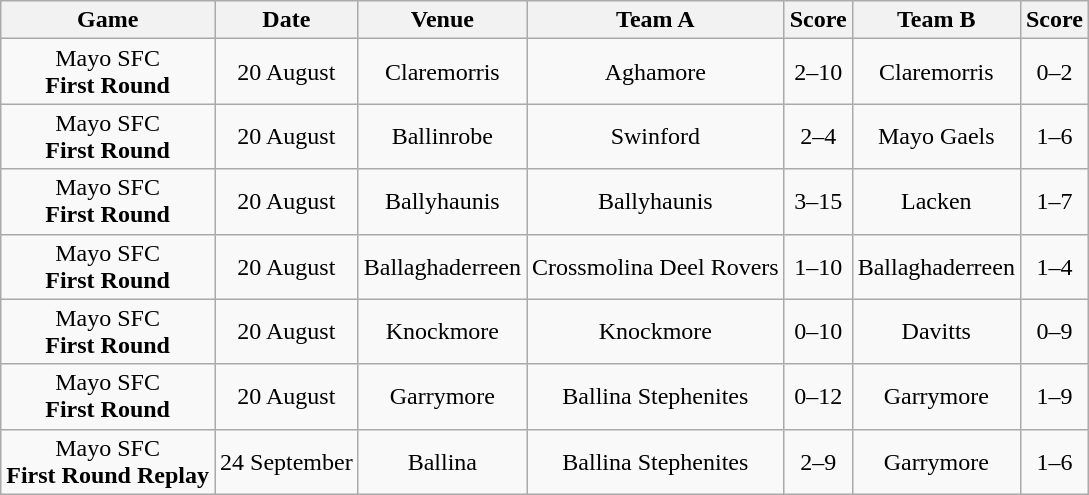<table class="wikitable">
<tr>
<th>Game</th>
<th>Date</th>
<th>Venue</th>
<th>Team A</th>
<th>Score</th>
<th>Team B</th>
<th>Score</th>
</tr>
<tr align="center">
<td>Mayo SFC<br><strong>First Round</strong></td>
<td>20 August</td>
<td>Claremorris</td>
<td>Aghamore</td>
<td>2–10</td>
<td>Claremorris</td>
<td>0–2</td>
</tr>
<tr align="center">
<td>Mayo SFC<br><strong>First Round</strong></td>
<td>20 August</td>
<td>Ballinrobe</td>
<td>Swinford</td>
<td>2–4</td>
<td>Mayo Gaels</td>
<td>1–6</td>
</tr>
<tr align="center">
<td>Mayo SFC<br><strong>First Round</strong></td>
<td>20 August</td>
<td>Ballyhaunis</td>
<td>Ballyhaunis</td>
<td>3–15</td>
<td>Lacken</td>
<td>1–7</td>
</tr>
<tr align="center">
<td>Mayo SFC<br><strong>First Round</strong></td>
<td>20 August</td>
<td>Ballaghaderreen</td>
<td>Crossmolina Deel Rovers</td>
<td>1–10</td>
<td>Ballaghaderreen</td>
<td>1–4</td>
</tr>
<tr align="center">
<td>Mayo SFC<br><strong>First Round</strong></td>
<td>20 August</td>
<td>Knockmore</td>
<td>Knockmore</td>
<td>0–10</td>
<td>Davitts</td>
<td>0–9</td>
</tr>
<tr align="center">
<td>Mayo SFC<br><strong>First Round</strong></td>
<td>20 August</td>
<td>Garrymore</td>
<td>Ballina Stephenites</td>
<td>0–12</td>
<td>Garrymore</td>
<td>1–9</td>
</tr>
<tr align="center">
<td>Mayo SFC<br><strong>First Round Replay</strong></td>
<td>24 September</td>
<td>Ballina</td>
<td>Ballina Stephenites</td>
<td>2–9</td>
<td>Garrymore</td>
<td>1–6</td>
</tr>
</table>
